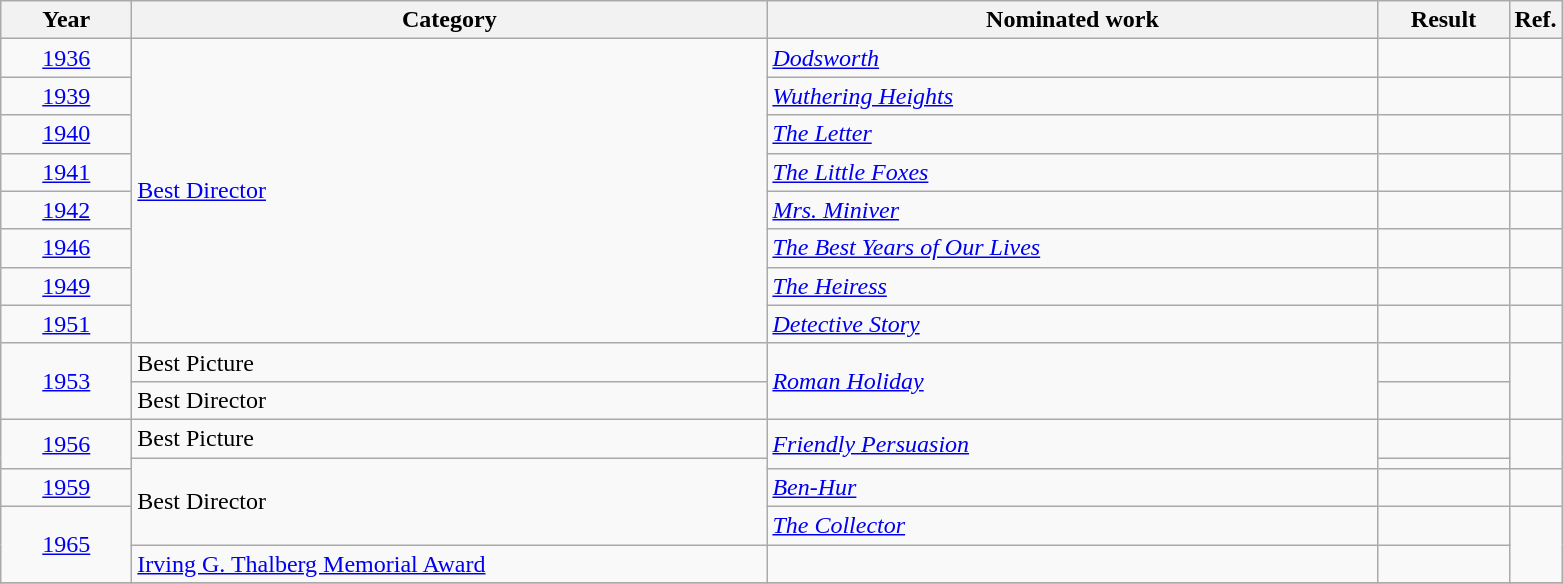<table class=wikitable>
<tr>
<th scope="col" style="width:5em;">Year</th>
<th scope="col" style="width:26em;">Category</th>
<th scope="col" style="width:25em;">Nominated work</th>
<th scope="col" style="width:5em;">Result</th>
<th>Ref.</th>
</tr>
<tr>
<td style="text-align:center;"><a href='#'>1936</a></td>
<td rowspan="8"><a href='#'>Best Director</a></td>
<td><em><a href='#'>Dodsworth</a></em></td>
<td></td>
<td></td>
</tr>
<tr>
<td style="text-align:center;"><a href='#'>1939</a></td>
<td><em><a href='#'>Wuthering Heights</a></em></td>
<td></td>
<td></td>
</tr>
<tr>
<td style="text-align:center;"><a href='#'>1940</a></td>
<td><em><a href='#'>The Letter</a></em></td>
<td></td>
<td></td>
</tr>
<tr>
<td style="text-align:center;"><a href='#'>1941</a></td>
<td><em><a href='#'>The Little Foxes</a></em></td>
<td></td>
<td></td>
</tr>
<tr>
<td style="text-align:center;"><a href='#'>1942</a></td>
<td><em><a href='#'>Mrs. Miniver</a></em></td>
<td></td>
<td></td>
</tr>
<tr>
<td style="text-align:center;"><a href='#'>1946</a></td>
<td><em><a href='#'>The Best Years of Our Lives</a></em></td>
<td></td>
<td></td>
</tr>
<tr>
<td style="text-align:center;"><a href='#'>1949</a></td>
<td><em><a href='#'>The Heiress</a></em></td>
<td></td>
<td></td>
</tr>
<tr>
<td style="text-align:center;"><a href='#'>1951</a></td>
<td><em><a href='#'>Detective Story</a></em></td>
<td></td>
<td></td>
</tr>
<tr>
<td style="text-align:center;", rowspan=2><a href='#'>1953</a></td>
<td>Best Picture</td>
<td rowspan=2><em><a href='#'>Roman Holiday</a></em></td>
<td></td>
<td rowspan=2></td>
</tr>
<tr>
<td>Best Director</td>
<td></td>
</tr>
<tr>
<td style="text-align:center;", rowspan=2><a href='#'>1956</a></td>
<td>Best Picture</td>
<td rowspan=2><em><a href='#'>Friendly Persuasion</a></em></td>
<td></td>
<td rowspan=2></td>
</tr>
<tr>
<td rowspan="3">Best Director</td>
<td></td>
</tr>
<tr>
<td style="text-align:center;"><a href='#'>1959</a></td>
<td><em><a href='#'>Ben-Hur</a></em></td>
<td></td>
<td></td>
</tr>
<tr>
<td style="text-align:center;", rowspan=2><a href='#'>1965</a></td>
<td><em><a href='#'>The Collector</a></em></td>
<td></td>
<td rowspan=2></td>
</tr>
<tr>
<td><a href='#'>Irving G. Thalberg Memorial Award</a></td>
<td></td>
<td></td>
</tr>
<tr>
</tr>
</table>
